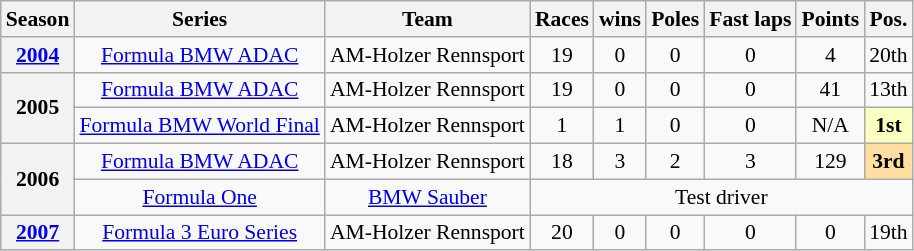<table class="wikitable" style="font-size: 90%; text-align:center">
<tr>
<th>Season</th>
<th>Series</th>
<th>Team</th>
<th>Races</th>
<th>wins</th>
<th>Poles</th>
<th>Fast laps</th>
<th>Points</th>
<th>Pos.</th>
</tr>
<tr>
<th><a href='#'>2004</a></th>
<td><a href='#'>Formula BMW ADAC</a></td>
<td>AM-Holzer Rennsport</td>
<td>19</td>
<td>0</td>
<td>0</td>
<td>0</td>
<td>4</td>
<td>20th</td>
</tr>
<tr>
<th style="text-align:center;" rowspan="2">2005</th>
<td><a href='#'>Formula BMW ADAC</a></td>
<td>AM-Holzer Rennsport</td>
<td>19</td>
<td>0</td>
<td>0</td>
<td>0</td>
<td>41</td>
<td>13th</td>
</tr>
<tr>
<td><a href='#'>Formula BMW World Final</a></td>
<td>AM-Holzer Rennsport</td>
<td>1</td>
<td>1</td>
<td>0</td>
<td>0</td>
<td>N/A</td>
<td style="background:#FBFFBF;"><strong>1st</strong></td>
</tr>
<tr>
<th style="text-align:center;" rowspan="2">2006</th>
<td><a href='#'>Formula BMW ADAC</a></td>
<td>AM-Holzer Rennsport</td>
<td>18</td>
<td>3</td>
<td>2</td>
<td>3</td>
<td>129</td>
<td style="background:#FFDF9F;"><strong>3rd</strong></td>
</tr>
<tr>
<td align="center"><a href='#'>Formula One</a></td>
<td align="center"><a href='#'>BMW Sauber</a></td>
<td align="center" colspan=7>Test driver</td>
</tr>
<tr>
<th><a href='#'>2007</a></th>
<td><a href='#'>Formula 3 Euro Series</a></td>
<td>AM-Holzer Rennsport</td>
<td>20</td>
<td>0</td>
<td>0</td>
<td>0</td>
<td>0</td>
<td>19th</td>
</tr>
</table>
